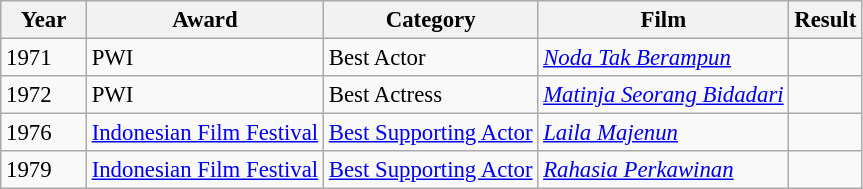<table class="wikitable" style="font-size: 95%;">
<tr>
<th width=50>Year</th>
<th>Award</th>
<th>Category</th>
<th>Film</th>
<th>Result</th>
</tr>
<tr>
<td>1971</td>
<td>PWI</td>
<td>Best Actor</td>
<td><em><a href='#'>Noda Tak Berampun</a></em></td>
<td></td>
</tr>
<tr>
<td>1972</td>
<td>PWI</td>
<td>Best Actress</td>
<td><em><a href='#'>Matinja Seorang Bidadari</a></em></td>
<td></td>
</tr>
<tr>
<td>1976</td>
<td><a href='#'>Indonesian Film Festival</a></td>
<td><a href='#'>Best Supporting Actor</a></td>
<td><em><a href='#'>Laila Majenun</a></em></td>
<td></td>
</tr>
<tr>
<td>1979</td>
<td><a href='#'>Indonesian Film Festival</a></td>
<td><a href='#'>Best Supporting Actor</a></td>
<td><em><a href='#'>Rahasia Perkawinan</a></em></td>
<td></td>
</tr>
</table>
